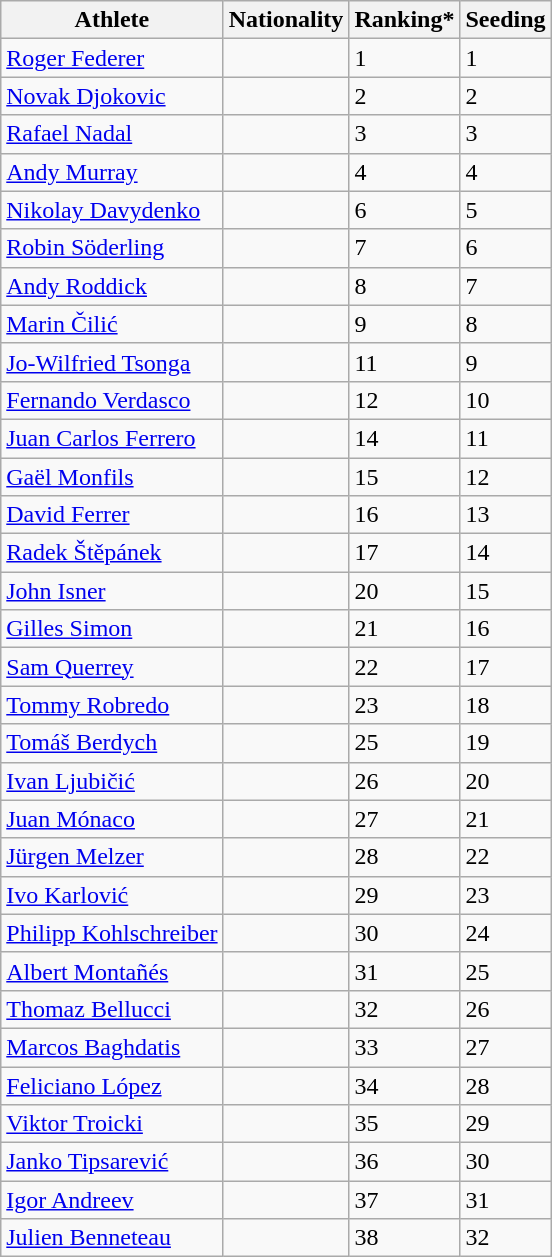<table class="wikitable" border="1">
<tr>
<th>Athlete</th>
<th>Nationality</th>
<th>Ranking*</th>
<th>Seeding</th>
</tr>
<tr>
<td><a href='#'>Roger Federer</a></td>
<td></td>
<td>1</td>
<td>1</td>
</tr>
<tr>
<td><a href='#'>Novak Djokovic</a></td>
<td></td>
<td>2</td>
<td>2</td>
</tr>
<tr>
<td><a href='#'>Rafael Nadal</a></td>
<td></td>
<td>3</td>
<td>3</td>
</tr>
<tr>
<td><a href='#'>Andy Murray</a></td>
<td></td>
<td>4</td>
<td>4</td>
</tr>
<tr>
<td><a href='#'>Nikolay Davydenko</a></td>
<td></td>
<td>6</td>
<td>5</td>
</tr>
<tr>
<td><a href='#'>Robin Söderling</a></td>
<td></td>
<td>7</td>
<td>6</td>
</tr>
<tr>
<td><a href='#'>Andy Roddick</a></td>
<td></td>
<td>8</td>
<td>7</td>
</tr>
<tr>
<td><a href='#'>Marin Čilić</a></td>
<td></td>
<td>9</td>
<td>8</td>
</tr>
<tr>
<td><a href='#'>Jo-Wilfried Tsonga</a></td>
<td></td>
<td>11</td>
<td>9</td>
</tr>
<tr>
<td><a href='#'>Fernando Verdasco</a></td>
<td></td>
<td>12</td>
<td>10</td>
</tr>
<tr>
<td><a href='#'>Juan Carlos Ferrero</a></td>
<td></td>
<td>14</td>
<td>11</td>
</tr>
<tr>
<td><a href='#'>Gaël Monfils</a></td>
<td></td>
<td>15</td>
<td>12</td>
</tr>
<tr>
<td><a href='#'>David Ferrer</a></td>
<td></td>
<td>16</td>
<td>13</td>
</tr>
<tr>
<td><a href='#'>Radek Štěpánek</a></td>
<td></td>
<td>17</td>
<td>14</td>
</tr>
<tr>
<td><a href='#'>John Isner</a></td>
<td></td>
<td>20</td>
<td>15</td>
</tr>
<tr>
<td><a href='#'>Gilles Simon</a></td>
<td></td>
<td>21</td>
<td>16</td>
</tr>
<tr>
<td><a href='#'>Sam Querrey</a></td>
<td></td>
<td>22</td>
<td>17</td>
</tr>
<tr>
<td><a href='#'>Tommy Robredo</a></td>
<td></td>
<td>23</td>
<td>18</td>
</tr>
<tr>
<td><a href='#'>Tomáš Berdych</a></td>
<td></td>
<td>25</td>
<td>19</td>
</tr>
<tr>
<td><a href='#'>Ivan Ljubičić</a></td>
<td></td>
<td>26</td>
<td>20</td>
</tr>
<tr>
<td><a href='#'>Juan Mónaco</a></td>
<td></td>
<td>27</td>
<td>21</td>
</tr>
<tr>
<td><a href='#'>Jürgen Melzer</a></td>
<td></td>
<td>28</td>
<td>22</td>
</tr>
<tr>
<td><a href='#'>Ivo Karlović</a></td>
<td></td>
<td>29</td>
<td>23</td>
</tr>
<tr>
<td><a href='#'>Philipp Kohlschreiber</a></td>
<td></td>
<td>30</td>
<td>24</td>
</tr>
<tr>
<td><a href='#'>Albert Montañés</a></td>
<td></td>
<td>31</td>
<td>25</td>
</tr>
<tr>
<td><a href='#'>Thomaz Bellucci</a></td>
<td></td>
<td>32</td>
<td>26</td>
</tr>
<tr>
<td><a href='#'>Marcos Baghdatis</a></td>
<td></td>
<td>33</td>
<td>27</td>
</tr>
<tr>
<td><a href='#'>Feliciano López</a></td>
<td></td>
<td>34</td>
<td>28</td>
</tr>
<tr>
<td><a href='#'>Viktor Troicki</a></td>
<td></td>
<td>35</td>
<td>29</td>
</tr>
<tr>
<td><a href='#'>Janko Tipsarević</a></td>
<td></td>
<td>36</td>
<td>30</td>
</tr>
<tr>
<td><a href='#'>Igor Andreev</a></td>
<td></td>
<td>37</td>
<td>31</td>
</tr>
<tr>
<td><a href='#'>Julien Benneteau</a></td>
<td></td>
<td>38</td>
<td>32</td>
</tr>
</table>
